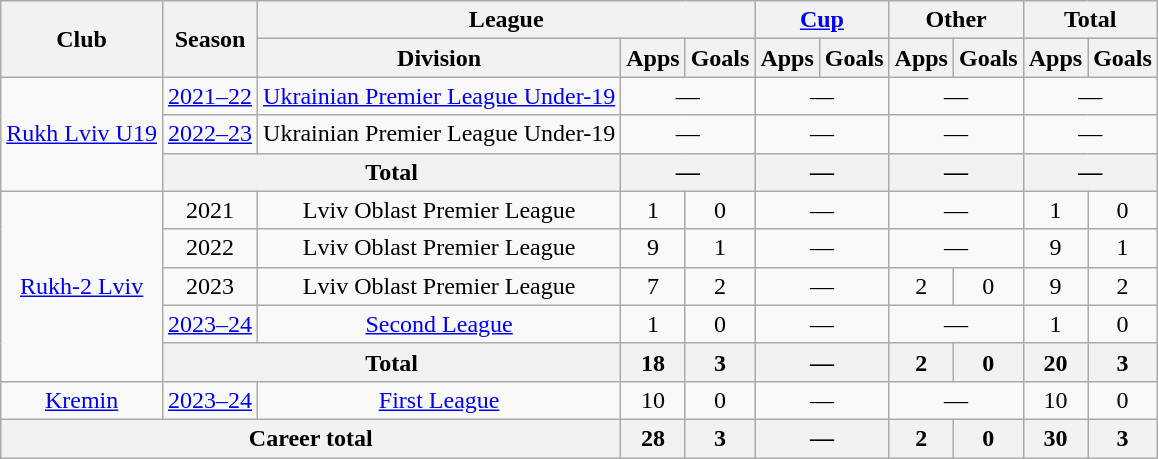<table class=wikitable style="text-align:center">
<tr>
<th rowspan=2>Club</th>
<th rowspan=2>Season</th>
<th colspan=3>League</th>
<th colspan=2><a href='#'>Cup</a></th>
<th colspan="2">Other</th>
<th colspan=2>Total</th>
</tr>
<tr>
<th>Division</th>
<th>Apps</th>
<th>Goals</th>
<th>Apps</th>
<th>Goals</th>
<th>Apps</th>
<th>Goals</th>
<th>Apps</th>
<th>Goals</th>
</tr>
<tr>
<td rowspan=3><a href='#'>Rukh Lviv U19</a></td>
<td><a href='#'>2021–22</a></td>
<td><a href='#'>Ukrainian Premier League Under-19</a></td>
<td colspan=2>—</td>
<td colspan=2>—</td>
<td colspan=2>—</td>
<td colspan=2>—</td>
</tr>
<tr>
<td><a href='#'>2022–23</a></td>
<td>Ukrainian Premier League Under-19</td>
<td colspan=2>—</td>
<td colspan=2>—</td>
<td colspan=2>—</td>
<td colspan=2>—</td>
</tr>
<tr>
<th colspan=2>Total</th>
<th colspan=2>—</th>
<th colspan=2>—</th>
<th colspan=2>—</th>
<th colspan=2>—</th>
</tr>
<tr>
<td rowspan=5><a href='#'>Rukh-2 Lviv</a></td>
<td>2021</td>
<td>Lviv Oblast Premier League</td>
<td>1</td>
<td>0</td>
<td colspan=2>—</td>
<td colspan=2>—</td>
<td>1</td>
<td>0</td>
</tr>
<tr>
<td>2022</td>
<td>Lviv Oblast Premier League</td>
<td>9</td>
<td>1</td>
<td colspan=2>—</td>
<td colspan=2>—</td>
<td>9</td>
<td>1</td>
</tr>
<tr>
<td>2023</td>
<td>Lviv Oblast Premier League</td>
<td>7</td>
<td>2</td>
<td colspan=2>—</td>
<td>2</td>
<td>0</td>
<td>9</td>
<td>2</td>
</tr>
<tr>
<td><a href='#'>2023–24</a></td>
<td><a href='#'>Second League</a></td>
<td>1</td>
<td>0</td>
<td colspan=2>—</td>
<td colspan=2>—</td>
<td>1</td>
<td>0</td>
</tr>
<tr>
<th colspan=2>Total</th>
<th>18</th>
<th>3</th>
<th colspan=2>—</th>
<th>2</th>
<th>0</th>
<th>20</th>
<th>3</th>
</tr>
<tr>
<td><a href='#'>Kremin</a></td>
<td><a href='#'>2023–24</a></td>
<td><a href='#'>First League</a></td>
<td>10</td>
<td>0</td>
<td colspan=2>—</td>
<td colspan=2>—</td>
<td>10</td>
<td>0</td>
</tr>
<tr>
<th colspan=3>Career total</th>
<th>28</th>
<th>3</th>
<th colspan=2>—</th>
<th>2</th>
<th>0</th>
<th>30</th>
<th>3</th>
</tr>
</table>
